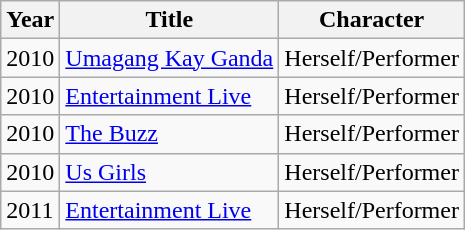<table class="wikitable">
<tr>
<th>Year</th>
<th>Title</th>
<th>Character</th>
</tr>
<tr>
<td>2010</td>
<td><a href='#'>Umagang Kay Ganda</a></td>
<td>Herself/Performer</td>
</tr>
<tr>
<td>2010</td>
<td><a href='#'>Entertainment Live</a></td>
<td>Herself/Performer</td>
</tr>
<tr>
<td>2010</td>
<td><a href='#'>The Buzz</a></td>
<td>Herself/Performer</td>
</tr>
<tr>
<td>2010</td>
<td><a href='#'>Us Girls</a></td>
<td>Herself/Performer</td>
</tr>
<tr>
<td>2011</td>
<td><a href='#'>Entertainment Live</a></td>
<td>Herself/Performer</td>
</tr>
</table>
